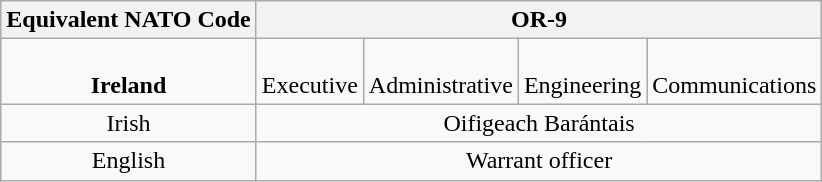<table class="wikitable">
<tr style="text-align:center;">
<th>Equivalent NATO Code</th>
<th colspan="4">OR-9</th>
</tr>
<tr style="text-align:center;">
<td><strong><br>Ireland</strong></td>
<td><br>Executive</td>
<td><br>Administrative</td>
<td><br>Engineering</td>
<td><br>Communications</td>
</tr>
<tr style="text-align:center;">
<td>Irish</td>
<td colspan="4">Oifigeach Barántais</td>
</tr>
<tr style="text-align:center;">
<td>English</td>
<td colspan="4">Warrant officer</td>
</tr>
</table>
